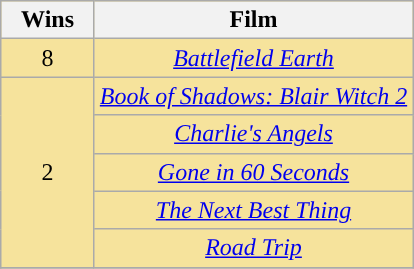<table class="wikitable sortable" rowspan=2 style="text-align: center; background: #f6e39c">
<tr>
<th scope="col" width="55">Wins</th>
<th scope="col" align="center">Film</th>
</tr>
<tr>
<td>8</td>
<td><em><a href='#'>Battlefield Earth</a></em></td>
</tr>
<tr>
<td rowspan="5" style="text-align:center">2</td>
<td><em><a href='#'>Book of Shadows: Blair Witch 2</a></em></td>
</tr>
<tr>
<td><em><a href='#'>Charlie's Angels</a></em></td>
</tr>
<tr>
<td><em><a href='#'>Gone in 60 Seconds</a></em></td>
</tr>
<tr>
<td><em><a href='#'>The Next Best Thing</a></em></td>
</tr>
<tr>
<td><em><a href='#'>Road Trip</a></em></td>
</tr>
<tr>
</tr>
</table>
